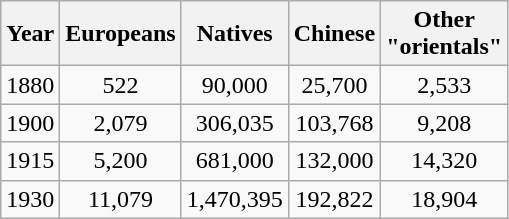<table class=wikitable style="text-align: center;">
<tr>
<th>Year</th>
<th>Europeans</th>
<th>Natives</th>
<th>Chinese</th>
<th>Other<br> "orientals"</th>
</tr>
<tr>
<td>1880</td>
<td>522</td>
<td>90,000</td>
<td>25,700</td>
<td>2,533</td>
</tr>
<tr>
<td>1900</td>
<td>2,079</td>
<td>306,035</td>
<td>103,768</td>
<td>9,208</td>
</tr>
<tr>
<td>1915</td>
<td>5,200</td>
<td>681,000</td>
<td>132,000</td>
<td>14,320</td>
</tr>
<tr>
<td>1930</td>
<td>11,079</td>
<td>1,470,395</td>
<td>192,822</td>
<td>18,904</td>
</tr>
</table>
